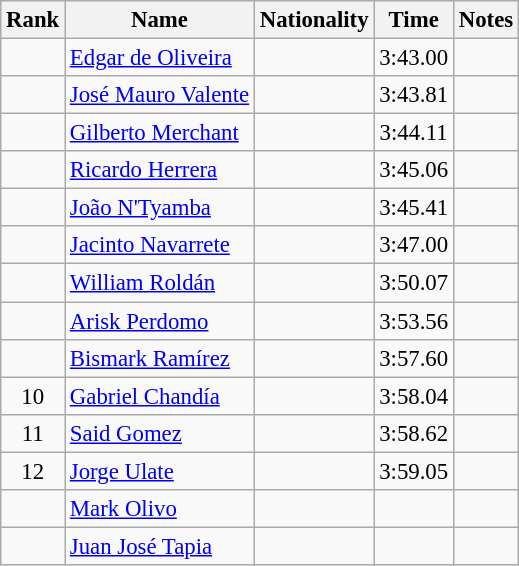<table class="wikitable sortable" style="text-align:center;font-size:95%">
<tr>
<th>Rank</th>
<th>Name</th>
<th>Nationality</th>
<th>Time</th>
<th>Notes</th>
</tr>
<tr>
<td></td>
<td align=left><a href='#'>Edgar de Oliveira</a></td>
<td align=left></td>
<td>3:43.00</td>
<td></td>
</tr>
<tr>
<td></td>
<td align=left><a href='#'>José Mauro Valente</a></td>
<td align=left></td>
<td>3:43.81</td>
<td></td>
</tr>
<tr>
<td></td>
<td align=left><a href='#'>Gilberto Merchant</a></td>
<td align=left></td>
<td>3:44.11</td>
<td></td>
</tr>
<tr>
<td></td>
<td align=left><a href='#'>Ricardo Herrera</a></td>
<td align=left></td>
<td>3:45.06</td>
<td></td>
</tr>
<tr>
<td></td>
<td align=left><a href='#'>João N'Tyamba</a></td>
<td align=left></td>
<td>3:45.41</td>
<td></td>
</tr>
<tr>
<td></td>
<td align=left><a href='#'>Jacinto Navarrete</a></td>
<td align=left></td>
<td>3:47.00</td>
<td></td>
</tr>
<tr>
<td></td>
<td align=left><a href='#'>William Roldán</a></td>
<td align=left></td>
<td>3:50.07</td>
<td></td>
</tr>
<tr>
<td></td>
<td align=left><a href='#'>Arisk Perdomo</a></td>
<td align=left></td>
<td>3:53.56</td>
<td></td>
</tr>
<tr>
<td></td>
<td align=left><a href='#'>Bismark Ramírez</a></td>
<td align=left></td>
<td>3:57.60</td>
<td></td>
</tr>
<tr>
<td>10</td>
<td align=left><a href='#'>Gabriel Chandía</a></td>
<td align=left></td>
<td>3:58.04</td>
<td></td>
</tr>
<tr>
<td>11</td>
<td align=left><a href='#'>Said Gomez</a></td>
<td align=left></td>
<td>3:58.62</td>
<td></td>
</tr>
<tr>
<td>12</td>
<td align=left><a href='#'>Jorge Ulate</a></td>
<td align=left></td>
<td>3:59.05</td>
<td></td>
</tr>
<tr>
<td></td>
<td align=left><a href='#'>Mark Olivo</a></td>
<td align=left></td>
<td></td>
<td></td>
</tr>
<tr>
<td></td>
<td align=left><a href='#'>Juan José Tapia</a></td>
<td align=left></td>
<td></td>
<td></td>
</tr>
</table>
